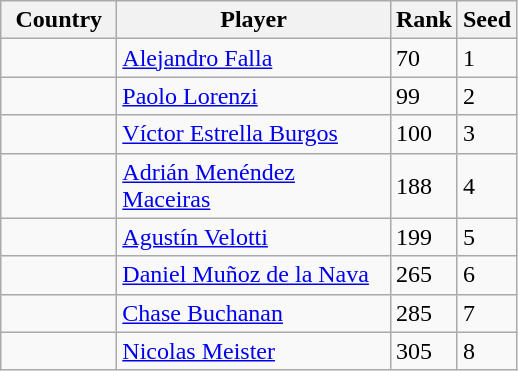<table class="sortable wikitable">
<tr>
<th width="70">Country</th>
<th width="175">Player</th>
<th>Rank</th>
<th>Seed</th>
</tr>
<tr>
<td></td>
<td><a href='#'>Alejandro Falla</a></td>
<td>70</td>
<td>1</td>
</tr>
<tr>
<td></td>
<td><a href='#'>Paolo Lorenzi</a></td>
<td>99</td>
<td>2</td>
</tr>
<tr>
<td></td>
<td><a href='#'>Víctor Estrella Burgos</a></td>
<td>100</td>
<td>3</td>
</tr>
<tr>
<td></td>
<td><a href='#'>Adrián Menéndez Maceiras</a></td>
<td>188</td>
<td>4</td>
</tr>
<tr>
<td></td>
<td><a href='#'>Agustín Velotti</a></td>
<td>199</td>
<td>5</td>
</tr>
<tr>
<td></td>
<td><a href='#'>Daniel Muñoz de la Nava</a></td>
<td>265</td>
<td>6</td>
</tr>
<tr>
<td></td>
<td><a href='#'>Chase Buchanan</a></td>
<td>285</td>
<td>7</td>
</tr>
<tr>
<td></td>
<td><a href='#'>Nicolas Meister</a></td>
<td>305</td>
<td>8</td>
</tr>
</table>
